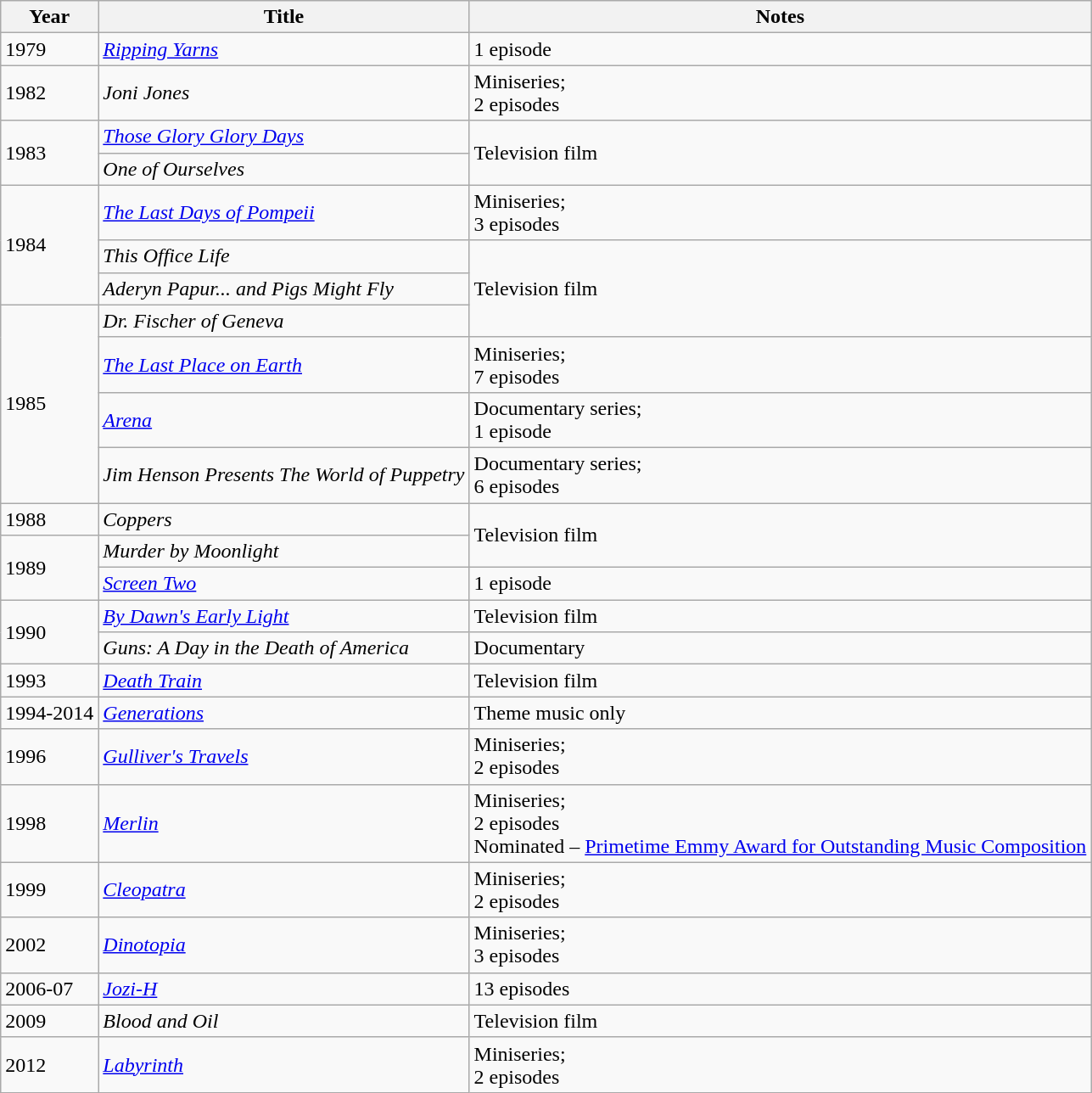<table class="wikitable">
<tr>
<th>Year</th>
<th>Title</th>
<th>Notes</th>
</tr>
<tr>
<td>1979</td>
<td><em><a href='#'>Ripping Yarns</a></em></td>
<td>1 episode</td>
</tr>
<tr>
<td>1982</td>
<td><em>Joni Jones</em></td>
<td>Miniseries;<br>2 episodes</td>
</tr>
<tr>
<td rowspan="2">1983</td>
<td><em><a href='#'>Those Glory Glory Days</a></em></td>
<td rowspan="2">Television film</td>
</tr>
<tr>
<td><em>One of Ourselves</em></td>
</tr>
<tr>
<td rowspan="3">1984</td>
<td><em><a href='#'>The Last Days of Pompeii</a></em></td>
<td>Miniseries;<br>3 episodes</td>
</tr>
<tr>
<td><em>This Office Life</em></td>
<td rowspan="3">Television film</td>
</tr>
<tr>
<td><em>Aderyn Papur... and Pigs Might Fly</em></td>
</tr>
<tr>
<td rowspan="4">1985</td>
<td><em>Dr. Fischer of Geneva</em></td>
</tr>
<tr>
<td><em><a href='#'>The Last Place on Earth</a></em></td>
<td>Miniseries;<br>7 episodes</td>
</tr>
<tr>
<td><em><a href='#'>Arena</a></em></td>
<td>Documentary series;<br>1 episode</td>
</tr>
<tr>
<td><em>Jim Henson Presents The World of Puppetry</em></td>
<td>Documentary series;<br>6 episodes</td>
</tr>
<tr>
<td>1988</td>
<td><em>Coppers</em></td>
<td rowspan="2">Television film</td>
</tr>
<tr>
<td rowspan="2">1989</td>
<td><em>Murder by Moonlight</em></td>
</tr>
<tr>
<td><em><a href='#'>Screen Two</a></em></td>
<td>1 episode</td>
</tr>
<tr>
<td rowspan="2">1990</td>
<td><em><a href='#'>By Dawn's Early Light</a></em></td>
<td>Television film</td>
</tr>
<tr>
<td><em>Guns: A Day in the Death of America</em></td>
<td>Documentary</td>
</tr>
<tr>
<td>1993</td>
<td><em><a href='#'>Death Train</a></em></td>
<td>Television film</td>
</tr>
<tr>
<td>1994-2014</td>
<td><em><a href='#'>Generations</a></em></td>
<td>Theme music only</td>
</tr>
<tr>
<td>1996</td>
<td><em><a href='#'>Gulliver's Travels</a></em></td>
<td>Miniseries;<br>2 episodes</td>
</tr>
<tr>
<td>1998</td>
<td><em><a href='#'>Merlin</a></em></td>
<td>Miniseries;<br>2 episodes<br>Nominated – <a href='#'>Primetime Emmy Award for Outstanding Music Composition</a></td>
</tr>
<tr>
<td>1999</td>
<td><em><a href='#'>Cleopatra</a></em></td>
<td>Miniseries;<br>2 episodes</td>
</tr>
<tr>
<td>2002</td>
<td><em><a href='#'>Dinotopia</a></em></td>
<td>Miniseries;<br>3 episodes</td>
</tr>
<tr>
<td>2006-07</td>
<td><em><a href='#'>Jozi-H</a></em></td>
<td>13 episodes</td>
</tr>
<tr>
<td>2009</td>
<td><em>Blood and Oil</em></td>
<td>Television film</td>
</tr>
<tr>
<td>2012</td>
<td><em><a href='#'>Labyrinth</a></em></td>
<td>Miniseries;<br>2 episodes</td>
</tr>
</table>
